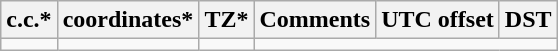<table class="wikitable sortable">
<tr>
<th>c.c.*</th>
<th>coordinates*</th>
<th>TZ*</th>
<th>Comments</th>
<th>UTC offset</th>
<th>DST</th>
</tr>
<tr --->
<td></td>
<td></td>
<td></td>
</tr>
</table>
